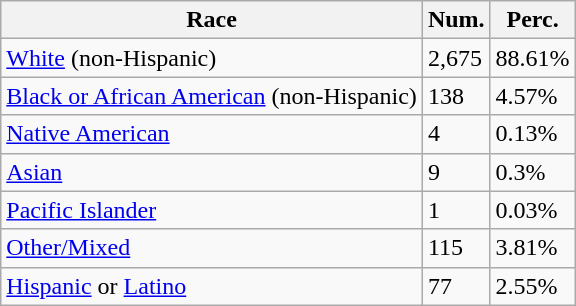<table class="wikitable">
<tr>
<th>Race</th>
<th>Num.</th>
<th>Perc.</th>
</tr>
<tr>
<td><a href='#'>White</a> (non-Hispanic)</td>
<td>2,675</td>
<td>88.61%</td>
</tr>
<tr>
<td><a href='#'>Black or African American</a> (non-Hispanic)</td>
<td>138</td>
<td>4.57%</td>
</tr>
<tr>
<td><a href='#'>Native American</a></td>
<td>4</td>
<td>0.13%</td>
</tr>
<tr>
<td><a href='#'>Asian</a></td>
<td>9</td>
<td>0.3%</td>
</tr>
<tr>
<td><a href='#'>Pacific Islander</a></td>
<td>1</td>
<td>0.03%</td>
</tr>
<tr>
<td><a href='#'>Other/Mixed</a></td>
<td>115</td>
<td>3.81%</td>
</tr>
<tr>
<td><a href='#'>Hispanic</a> or <a href='#'>Latino</a></td>
<td>77</td>
<td>2.55%</td>
</tr>
</table>
